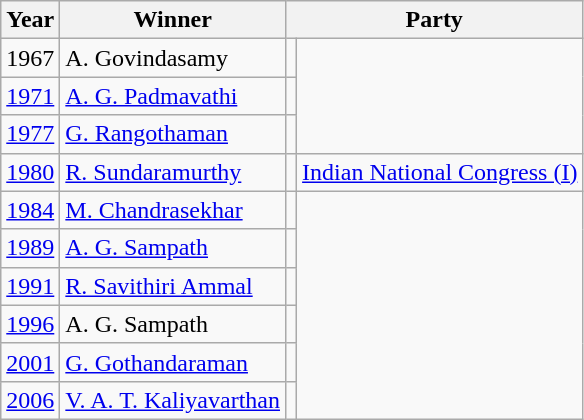<table class="wikitable sortable">
<tr>
<th>Year</th>
<th>Winner</th>
<th colspan="2">Party</th>
</tr>
<tr>
<td>1967</td>
<td>A. Govindasamy</td>
<td></td>
</tr>
<tr>
<td><a href='#'>1971</a></td>
<td><a href='#'>A. G. Padmavathi</a></td>
<td></td>
</tr>
<tr>
<td><a href='#'>1977</a></td>
<td><a href='#'>G. Rangothaman</a></td>
<td></td>
</tr>
<tr>
<td><a href='#'>1980</a></td>
<td><a href='#'>R. Sundaramurthy</a></td>
<td></td>
<td><a href='#'>Indian National Congress (I)</a></td>
</tr>
<tr>
<td><a href='#'>1984</a></td>
<td><a href='#'>M. Chandrasekhar</a></td>
<td></td>
</tr>
<tr>
<td><a href='#'>1989</a></td>
<td><a href='#'>A. G. Sampath</a></td>
<td></td>
</tr>
<tr>
<td><a href='#'>1991</a></td>
<td><a href='#'>R. Savithiri Ammal</a></td>
<td></td>
</tr>
<tr>
<td><a href='#'>1996</a></td>
<td>A. G. Sampath</td>
<td></td>
</tr>
<tr>
<td><a href='#'>2001</a></td>
<td><a href='#'>G. Gothandaraman</a></td>
<td></td>
</tr>
<tr>
<td><a href='#'>2006</a></td>
<td><a href='#'>V. A. T. Kaliyavarthan</a></td>
<td></td>
</tr>
</table>
